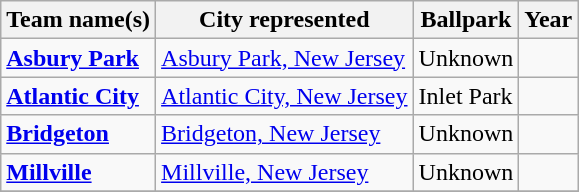<table class="wikitable">
<tr>
<th>Team name(s)</th>
<th>City represented</th>
<th>Ballpark</th>
<th>Year</th>
</tr>
<tr>
<td><strong><a href='#'>Asbury Park</a></strong></td>
<td><a href='#'>Asbury Park, New Jersey</a></td>
<td>Unknown</td>
<td></td>
</tr>
<tr>
<td><strong><a href='#'>Atlantic City</a></strong></td>
<td><a href='#'>Atlantic City, New Jersey</a></td>
<td>Inlet Park</td>
<td></td>
</tr>
<tr>
<td><strong><a href='#'>Bridgeton</a></strong></td>
<td><a href='#'>Bridgeton, New Jersey</a></td>
<td>Unknown</td>
<td></td>
</tr>
<tr>
<td><strong><a href='#'>Millville</a></strong></td>
<td><a href='#'>Millville, New Jersey</a></td>
<td>Unknown</td>
<td></td>
</tr>
<tr>
</tr>
</table>
